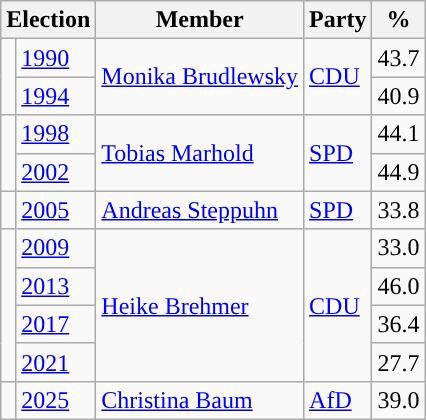<table class=wikitable>
<tr>
<th colspan=2>Election</th>
<th>Member</th>
<th>Party</th>
<th>%</th>
</tr>
<tr>
<td rowspan=2 bgcolor=></td>
<td><a href='#'>1990</a></td>
<td rowspan=2><a href='#'>Monika Brudlewsky</a></td>
<td rowspan=2><a href='#'>CDU</a></td>
<td align=right>43.7</td>
</tr>
<tr>
<td><a href='#'>1994</a></td>
<td align=right>40.9</td>
</tr>
<tr>
<td rowspan=2 bgcolor=></td>
<td><a href='#'>1998</a></td>
<td rowspan=2><a href='#'>Tobias Marhold</a></td>
<td rowspan=2><a href='#'>SPD</a></td>
<td align=right>44.1</td>
</tr>
<tr>
<td><a href='#'>2002</a></td>
<td align=right>44.9</td>
</tr>
<tr>
<td bgcolor=></td>
<td><a href='#'>2005</a></td>
<td><a href='#'>Andreas Steppuhn</a></td>
<td><a href='#'>SPD</a></td>
<td align=right>33.8</td>
</tr>
<tr>
<td rowspan=4 bgcolor=></td>
<td><a href='#'>2009</a></td>
<td rowspan=4><a href='#'>Heike Brehmer</a></td>
<td rowspan=4><a href='#'>CDU</a></td>
<td align=right>33.0</td>
</tr>
<tr>
<td><a href='#'>2013</a></td>
<td align=right>46.0</td>
</tr>
<tr>
<td><a href='#'>2017</a></td>
<td align=right>36.4</td>
</tr>
<tr>
<td><a href='#'>2021</a></td>
<td align=right>27.7</td>
</tr>
<tr>
<td></td>
<td><a href='#'>2025</a></td>
<td><a href='#'>Christina Baum</a></td>
<td><a href='#'>AfD</a></td>
<td align=right>39.0</td>
</tr>
</table>
